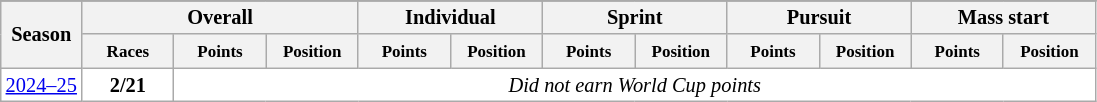<table class="wikitable" style="font-size:85%; text-align:center; border:grey solid 1px; border-collapse:collapse; background:#ffffff;">
<tr class="hintergrundfarbe5">
</tr>
<tr style="background:#efefef;">
<th colspan="1" rowspan="2" color:white; width:115px;">Season</th>
<th colspan="3" color:white; width:115px;">Overall</th>
<th colspan="2" color:white; width:115px;">Individual</th>
<th colspan="2" color:white; width:115px;">Sprint</th>
<th colspan="2" color:white; width:115px;">Pursuit</th>
<th colspan="2" color:white; width:115px;">Mass start</th>
</tr>
<tr>
<th style="width:55px;"><small>Races</small></th>
<th style="width:55px;"><small>Points</small></th>
<th style="width:55px;"><small>Position</small></th>
<th style="width:55px;"><small>Points</small></th>
<th style="width:55px;"><small>Position</small></th>
<th style="width:55px;"><small>Points</small></th>
<th style="width:55px;"><small>Position</small></th>
<th style="width:55px;"><small>Points</small></th>
<th style="width:55px;"><small>Position</small></th>
<th style="width:55px;"><small>Points</small></th>
<th style="width:55px;"><small>Position</small></th>
</tr>
<tr>
<td><a href='#'>2024–25</a></td>
<td><strong>2/21</strong></td>
<td colspan=10 rowspan=1 align=center><em>Did not earn World Cup points</em></td>
</tr>
</table>
